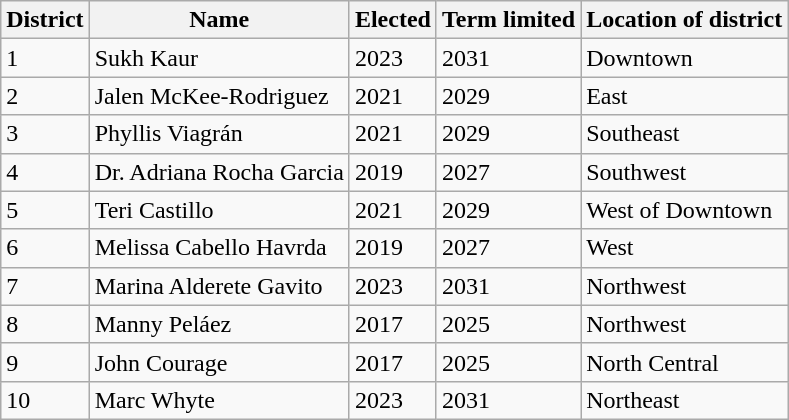<table class="wikitable sortable">
<tr>
<th>District</th>
<th>Name</th>
<th>Elected</th>
<th>Term limited</th>
<th>Location of district</th>
</tr>
<tr>
<td>1</td>
<td>Sukh Kaur</td>
<td>2023</td>
<td>2031</td>
<td>Downtown</td>
</tr>
<tr>
<td>2</td>
<td>Jalen McKee-Rodriguez</td>
<td>2021</td>
<td>2029</td>
<td>East</td>
</tr>
<tr>
<td>3</td>
<td>Phyllis Viagrán</td>
<td>2021</td>
<td>2029</td>
<td>Southeast</td>
</tr>
<tr>
<td>4</td>
<td>Dr. Adriana Rocha Garcia</td>
<td>2019</td>
<td>2027</td>
<td>Southwest</td>
</tr>
<tr>
<td>5</td>
<td>Teri Castillo</td>
<td>2021</td>
<td>2029</td>
<td>West of Downtown</td>
</tr>
<tr>
<td>6</td>
<td>Melissa Cabello Havrda</td>
<td>2019</td>
<td>2027</td>
<td>West</td>
</tr>
<tr>
<td>7</td>
<td>Marina Alderete Gavito</td>
<td>2023</td>
<td>2031</td>
<td>Northwest</td>
</tr>
<tr>
<td>8</td>
<td>Manny Peláez</td>
<td>2017</td>
<td>2025</td>
<td>Northwest</td>
</tr>
<tr>
<td>9</td>
<td>John Courage</td>
<td>2017</td>
<td>2025</td>
<td>North Central</td>
</tr>
<tr>
<td>10</td>
<td>Marc Whyte</td>
<td>2023</td>
<td>2031</td>
<td>Northeast</td>
</tr>
</table>
